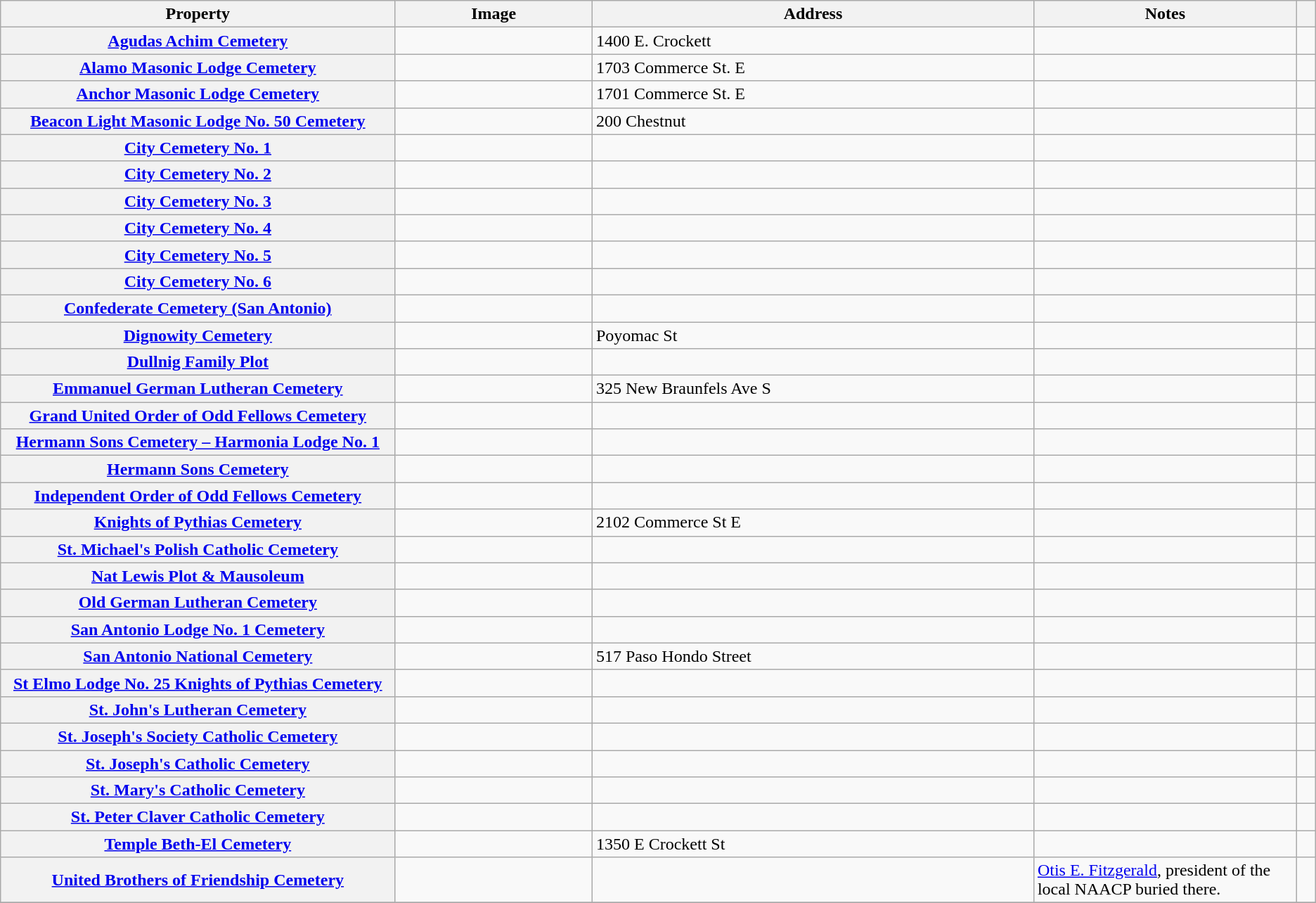<table class="wikitable sortable plainrowheaders">
<tr>
<th scope="col" width = 30%>Property</th>
<th scope="col"class="unsortable" width = 15%>Image</th>
<th scope="col"class="unsortable">Address</th>
<th scope="col" width = 20% class="unsortable">Notes</th>
<th scope="col" class="unsortable"></th>
</tr>
<tr>
<th scope="row"><a href='#'>Agudas Achim Cemetery</a></th>
<td></td>
<td>1400 E. Crockett</td>
<td></td>
<td align="center"> </td>
</tr>
<tr>
<th scope="row"><a href='#'>Alamo Masonic Lodge Cemetery</a></th>
<td></td>
<td>1703 Commerce St. E</td>
<td></td>
<td align="center"></td>
</tr>
<tr>
<th scope="row"><a href='#'>Anchor Masonic Lodge Cemetery</a></th>
<td></td>
<td>1701 Commerce St. E</td>
<td></td>
<td align="center"></td>
</tr>
<tr>
<th scope="row"><a href='#'>Beacon Light Masonic Lodge No. 50 Cemetery</a></th>
<td></td>
<td>200 Chestnut</td>
<td></td>
<td align="center"></td>
</tr>
<tr>
<th scope="row"><a href='#'>City Cemetery No. 1</a></th>
<td></td>
<td></td>
<td></td>
<td align="center"></td>
</tr>
<tr>
<th scope="row"><a href='#'>City Cemetery No. 2</a></th>
<td></td>
<td></td>
<td></td>
<td align="center"></td>
</tr>
<tr>
<th scope="row"><a href='#'>City Cemetery No. 3</a></th>
<td></td>
<td></td>
<td></td>
<td align="center"></td>
</tr>
<tr>
<th scope="row"><a href='#'>City Cemetery No. 4</a></th>
<td></td>
<td></td>
<td></td>
<td align="center"></td>
</tr>
<tr>
<th scope="row"><a href='#'>City Cemetery No. 5</a></th>
<td></td>
<td></td>
<td></td>
<td align="center"></td>
</tr>
<tr>
<th scope="row"><a href='#'>City Cemetery No. 6</a></th>
<td></td>
<td></td>
<td></td>
<td align="center"></td>
</tr>
<tr>
<th scope="row"><a href='#'>Confederate Cemetery (San Antonio)</a></th>
<td></td>
<td></td>
<td></td>
<td align="center"></td>
</tr>
<tr>
<th scope="row"><a href='#'>Dignowity Cemetery</a></th>
<td></td>
<td>Poyomac St</td>
<td></td>
<td align="center"></td>
</tr>
<tr>
<th scope="row"><a href='#'>Dullnig Family Plot</a></th>
<td></td>
<td></td>
<td></td>
<td align="center"></td>
</tr>
<tr>
<th scope="row"><a href='#'>Emmanuel German Lutheran Cemetery</a></th>
<td></td>
<td>325 New Braunfels Ave S</td>
<td></td>
<td align="center"></td>
</tr>
<tr>
<th scope="row"><a href='#'>Grand United Order of Odd Fellows Cemetery</a></th>
<td></td>
<td></td>
<td></td>
<td align="center"></td>
</tr>
<tr>
<th scope="row"><a href='#'>Hermann Sons Cemetery – Harmonia Lodge No. 1</a></th>
<td></td>
<td></td>
<td></td>
<td align="center"></td>
</tr>
<tr>
<th scope="row"><a href='#'>Hermann Sons Cemetery</a></th>
<td></td>
<td></td>
<td></td>
<td align="center"></td>
</tr>
<tr>
<th scope="row"><a href='#'>Independent Order of Odd Fellows Cemetery</a></th>
<td></td>
<td></td>
<td></td>
<td align="center"></td>
</tr>
<tr>
<th scope="row"><a href='#'>Knights of Pythias Cemetery</a></th>
<td></td>
<td>2102 Commerce St E</td>
<td></td>
<td align="center"></td>
</tr>
<tr>
<th scope="row"><a href='#'>St. Michael's Polish Catholic Cemetery</a></th>
<td></td>
<td></td>
<td></td>
<td align="center"></td>
</tr>
<tr>
<th scope="row"><a href='#'>Nat Lewis Plot & Mausoleum</a></th>
<td></td>
<td></td>
<td></td>
<td align="center"></td>
</tr>
<tr>
<th scope="row"><a href='#'>Old German Lutheran Cemetery</a></th>
<td></td>
<td></td>
<td></td>
<td align="center"></td>
</tr>
<tr>
<th scope="row"><a href='#'>San Antonio Lodge No. 1 Cemetery</a></th>
<td></td>
<td></td>
<td></td>
<td align="center"></td>
</tr>
<tr>
<th scope="row"><a href='#'>San Antonio National Cemetery</a></th>
<td></td>
<td>517 Paso Hondo Street</td>
<td></td>
<td align="center"></td>
</tr>
<tr>
<th scope="row"><a href='#'>St Elmo Lodge No. 25 Knights of Pythias Cemetery</a></th>
<td></td>
<td></td>
<td></td>
<td align="center"></td>
</tr>
<tr>
<th scope="row"><a href='#'>St. John's Lutheran Cemetery</a></th>
<td></td>
<td></td>
<td></td>
<td align="center"></td>
</tr>
<tr>
<th scope="row"><a href='#'>St. Joseph's Society Catholic Cemetery</a></th>
<td></td>
<td></td>
<td></td>
<td align="center"></td>
</tr>
<tr>
<th scope="row"><a href='#'>St. Joseph's Catholic Cemetery</a></th>
<td></td>
<td></td>
<td></td>
<td align="center"></td>
</tr>
<tr>
<th scope="row"><a href='#'>St. Mary's Catholic Cemetery</a></th>
<td></td>
<td></td>
<td></td>
<td align="center"></td>
</tr>
<tr>
<th scope="row"><a href='#'>St. Peter Claver Catholic Cemetery</a></th>
<td></td>
<td></td>
<td></td>
<td align="center"></td>
</tr>
<tr>
<th scope="row"><a href='#'>Temple Beth-El Cemetery</a></th>
<td></td>
<td>1350 E Crockett St</td>
<td></td>
<td align="center"></td>
</tr>
<tr>
<th scope="row"><a href='#'>United Brothers of Friendship Cemetery</a></th>
<td></td>
<td></td>
<td><a href='#'>Otis E. Fitzgerald</a>,  president of the local NAACP buried there.</td>
<td align="center"></td>
</tr>
<tr>
</tr>
</table>
